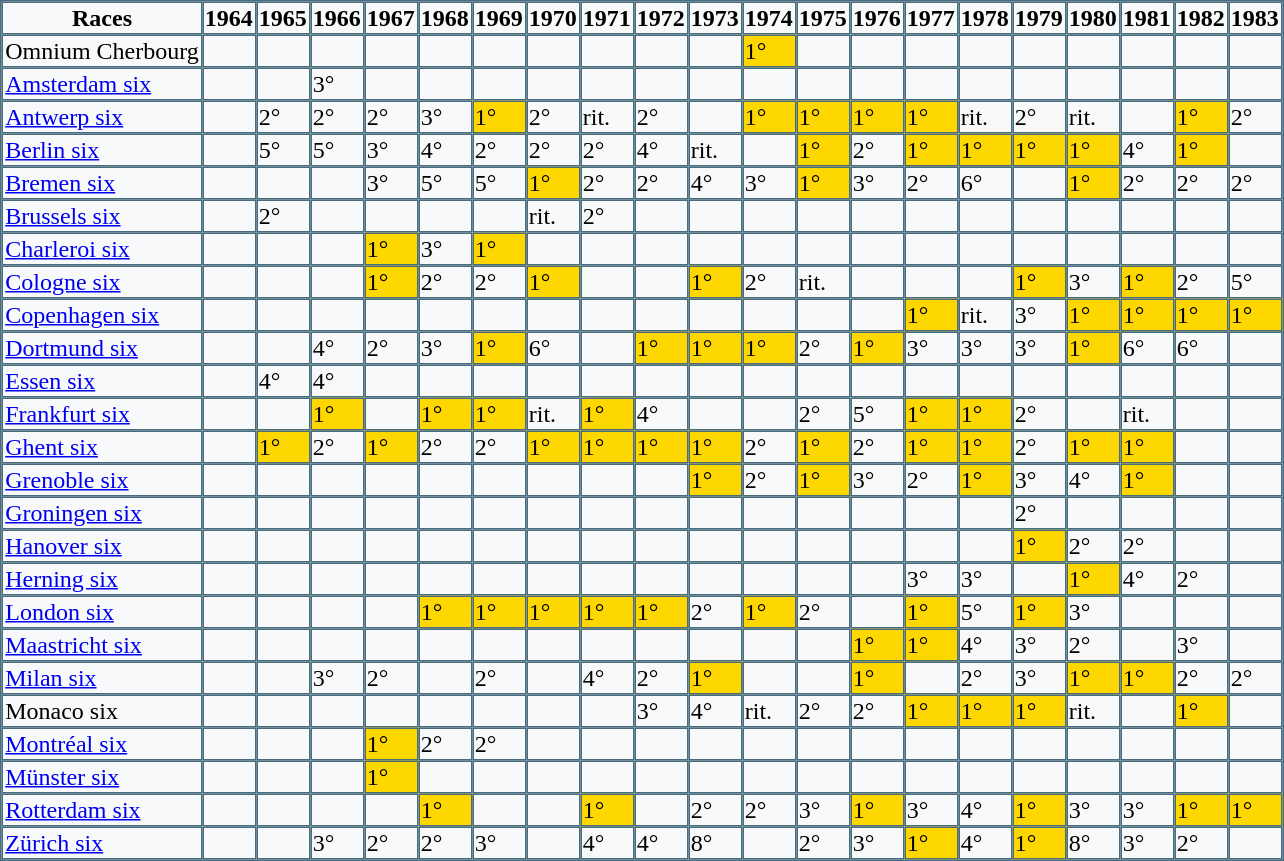<table align="center" border="1" bgcolor="#F7F9FB" bordercolor="#486C7D" cellspacing="0" cellpadding="1">
<tr>
<th>Races</th>
<th>1964</th>
<th>1965</th>
<th>1966</th>
<th>1967</th>
<th>1968</th>
<th>1969</th>
<th>1970</th>
<th>1971</th>
<th>1972</th>
<th>1973</th>
<th>1974</th>
<th>1975</th>
<th>1976</th>
<th>1977</th>
<th>1978</th>
<th>1979</th>
<th>1980</th>
<th>1981</th>
<th>1982</th>
<th>1983</th>
</tr>
<tr>
<td>Omnium Cherbourg</td>
<td> </td>
<td> </td>
<td> </td>
<td> </td>
<td> </td>
<td> </td>
<td> </td>
<td> </td>
<td> </td>
<td> </td>
<td bgcolor=gold>1°</td>
<td> </td>
<td> </td>
<td> </td>
<td> </td>
<td> </td>
<td> </td>
<td> </td>
<td> </td>
<td> </td>
</tr>
<tr>
<td><a href='#'>Amsterdam six</a></td>
<td> </td>
<td> </td>
<td>3°</td>
<td> </td>
<td> </td>
<td> </td>
<td> </td>
<td> </td>
<td> </td>
<td> </td>
<td> </td>
<td> </td>
<td> </td>
<td> </td>
<td> </td>
<td> </td>
<td> </td>
<td> </td>
<td> </td>
<td> </td>
</tr>
<tr>
<td><a href='#'>Antwerp six</a></td>
<td> </td>
<td>2°</td>
<td>2°</td>
<td>2°</td>
<td>3°</td>
<td bgcolor=gold>1°</td>
<td>2°</td>
<td>rit.</td>
<td>2°</td>
<td> </td>
<td bgcolor=gold>1°</td>
<td bgcolor=gold>1°</td>
<td bgcolor=gold>1°</td>
<td bgcolor=gold>1°</td>
<td>rit.</td>
<td>2°</td>
<td>rit.</td>
<td> </td>
<td bgcolor=gold>1°</td>
<td>2°</td>
</tr>
<tr>
<td><a href='#'>Berlin six</a></td>
<td> </td>
<td>5°</td>
<td>5°</td>
<td>3°</td>
<td>4°</td>
<td>2°</td>
<td>2°</td>
<td>2°</td>
<td>4°</td>
<td>rit.</td>
<td> </td>
<td bgcolor=gold>1°</td>
<td>2°</td>
<td bgcolor=gold>1°</td>
<td bgcolor=gold>1°</td>
<td bgcolor=gold>1°</td>
<td bgcolor=gold>1°</td>
<td>4°</td>
<td bgcolor=gold>1°</td>
<td> </td>
</tr>
<tr>
<td><a href='#'>Bremen six</a></td>
<td> </td>
<td> </td>
<td> </td>
<td>3°</td>
<td>5°</td>
<td>5°</td>
<td bgcolor=gold>1°</td>
<td>2°</td>
<td>2°</td>
<td>4°</td>
<td>3°</td>
<td bgcolor=gold>1°</td>
<td>3°</td>
<td>2°</td>
<td>6°</td>
<td> </td>
<td bgcolor=gold>1°</td>
<td>2°</td>
<td>2°</td>
<td>2°</td>
</tr>
<tr>
<td><a href='#'>Brussels six</a></td>
<td> </td>
<td>2°</td>
<td> </td>
<td> </td>
<td> </td>
<td> </td>
<td>rit.</td>
<td>2°</td>
<td> </td>
<td> </td>
<td> </td>
<td> </td>
<td> </td>
<td> </td>
<td> </td>
<td> </td>
<td> </td>
<td> </td>
<td> </td>
<td> </td>
</tr>
<tr>
<td><a href='#'>Charleroi six</a></td>
<td> </td>
<td> </td>
<td> </td>
<td bgcolor=gold>1°</td>
<td>3°</td>
<td bgcolor=gold>1°</td>
<td> </td>
<td> </td>
<td> </td>
<td> </td>
<td> </td>
<td> </td>
<td> </td>
<td> </td>
<td> </td>
<td> </td>
<td> </td>
<td> </td>
<td> </td>
<td> </td>
</tr>
<tr>
<td><a href='#'>Cologne six</a></td>
<td> </td>
<td> </td>
<td> </td>
<td bgcolor=gold>1°</td>
<td>2°</td>
<td>2°</td>
<td bgcolor=gold>1°</td>
<td> </td>
<td> </td>
<td bgcolor=gold>1°</td>
<td>2°</td>
<td>rit.</td>
<td> </td>
<td> </td>
<td> </td>
<td bgcolor=gold>1°</td>
<td>3°</td>
<td bgcolor=gold>1°</td>
<td>2°</td>
<td>5°</td>
</tr>
<tr>
<td><a href='#'>Copenhagen six</a></td>
<td> </td>
<td> </td>
<td> </td>
<td> </td>
<td> </td>
<td> </td>
<td> </td>
<td> </td>
<td> </td>
<td> </td>
<td> </td>
<td> </td>
<td> </td>
<td bgcolor=gold>1°</td>
<td>rit.</td>
<td>3°</td>
<td bgcolor=gold>1°</td>
<td bgcolor=gold>1°</td>
<td bgcolor=gold>1°</td>
<td bgcolor=gold>1°</td>
</tr>
<tr>
<td><a href='#'>Dortmund six</a></td>
<td> </td>
<td> </td>
<td>4°</td>
<td>2°</td>
<td>3°</td>
<td bgcolor=gold>1°</td>
<td>6°</td>
<td> </td>
<td bgcolor=gold>1°</td>
<td bgcolor=gold>1°</td>
<td bgcolor=gold>1°</td>
<td>2°</td>
<td bgcolor=gold>1°</td>
<td>3°</td>
<td>3°</td>
<td>3°</td>
<td bgcolor=gold>1°</td>
<td>6°</td>
<td>6°</td>
<td> </td>
</tr>
<tr>
<td><a href='#'>Essen six</a></td>
<td> </td>
<td>4°</td>
<td>4°</td>
<td> </td>
<td> </td>
<td> </td>
<td> </td>
<td> </td>
<td> </td>
<td> </td>
<td> </td>
<td> </td>
<td> </td>
<td> </td>
<td> </td>
<td> </td>
<td> </td>
<td> </td>
<td> </td>
<td> </td>
</tr>
<tr>
<td><a href='#'>Frankfurt six</a></td>
<td> </td>
<td> </td>
<td bgcolor=gold>1°</td>
<td> </td>
<td bgcolor=gold>1°</td>
<td bgcolor=gold>1°</td>
<td>rit.</td>
<td bgcolor=gold>1°</td>
<td>4°</td>
<td> </td>
<td> </td>
<td>2°</td>
<td>5°</td>
<td bgcolor=gold>1°</td>
<td bgcolor=gold>1°</td>
<td>2°</td>
<td> </td>
<td>rit.</td>
<td> </td>
<td> </td>
</tr>
<tr>
<td><a href='#'>Ghent six</a></td>
<td> </td>
<td bgcolor=gold>1°</td>
<td>2°</td>
<td bgcolor=gold>1°</td>
<td>2°</td>
<td>2°</td>
<td bgcolor=gold>1°</td>
<td bgcolor=gold>1°</td>
<td bgcolor=gold>1°</td>
<td bgcolor=gold>1°</td>
<td>2°</td>
<td bgcolor=gold>1°</td>
<td>2°</td>
<td bgcolor=gold>1°</td>
<td bgcolor=gold>1°</td>
<td>2°</td>
<td bgcolor=gold>1°</td>
<td bgcolor=gold>1°</td>
<td> </td>
<td> </td>
</tr>
<tr>
<td><a href='#'>Grenoble six</a></td>
<td> </td>
<td> </td>
<td> </td>
<td> </td>
<td> </td>
<td> </td>
<td> </td>
<td> </td>
<td> </td>
<td bgcolor=gold>1°</td>
<td>2°</td>
<td bgcolor=gold>1°</td>
<td>3°</td>
<td>2°</td>
<td bgcolor=gold>1°</td>
<td>3°</td>
<td>4°</td>
<td bgcolor=gold>1°</td>
<td> </td>
<td> </td>
</tr>
<tr>
<td><a href='#'>Groningen six</a></td>
<td> </td>
<td> </td>
<td> </td>
<td> </td>
<td> </td>
<td> </td>
<td> </td>
<td> </td>
<td> </td>
<td> </td>
<td> </td>
<td> </td>
<td> </td>
<td> </td>
<td> </td>
<td>2°</td>
<td> </td>
<td> </td>
<td> </td>
<td> </td>
</tr>
<tr>
<td><a href='#'>Hanover six</a></td>
<td> </td>
<td> </td>
<td> </td>
<td> </td>
<td> </td>
<td> </td>
<td> </td>
<td> </td>
<td> </td>
<td> </td>
<td> </td>
<td> </td>
<td> </td>
<td> </td>
<td> </td>
<td bgcolor=gold>1°</td>
<td>2°</td>
<td>2°</td>
<td> </td>
<td> </td>
</tr>
<tr>
<td><a href='#'>Herning six</a></td>
<td> </td>
<td> </td>
<td> </td>
<td> </td>
<td> </td>
<td> </td>
<td> </td>
<td> </td>
<td> </td>
<td> </td>
<td> </td>
<td> </td>
<td> </td>
<td>3°</td>
<td>3°</td>
<td> </td>
<td bgcolor=gold>1°</td>
<td>4°</td>
<td>2°</td>
<td> </td>
</tr>
<tr>
<td><a href='#'>London six</a></td>
<td> </td>
<td> </td>
<td> </td>
<td> </td>
<td bgcolor=gold>1°</td>
<td bgcolor=gold>1°</td>
<td bgcolor=gold>1°</td>
<td bgcolor=gold>1°</td>
<td bgcolor=gold>1°</td>
<td>2°</td>
<td bgcolor=gold>1°</td>
<td>2°</td>
<td> </td>
<td bgcolor=gold>1°</td>
<td>5°</td>
<td bgcolor=gold>1°</td>
<td>3°</td>
<td> </td>
<td> </td>
<td> </td>
</tr>
<tr>
<td><a href='#'>Maastricht six</a></td>
<td> </td>
<td> </td>
<td> </td>
<td> </td>
<td> </td>
<td> </td>
<td> </td>
<td> </td>
<td> </td>
<td> </td>
<td> </td>
<td> </td>
<td bgcolor=gold>1°</td>
<td bgcolor=gold>1°</td>
<td>4°</td>
<td>3°</td>
<td>2°</td>
<td> </td>
<td>3°</td>
<td> </td>
</tr>
<tr>
<td><a href='#'>Milan six</a></td>
<td> </td>
<td> </td>
<td>3°</td>
<td>2°</td>
<td> </td>
<td>2°</td>
<td> </td>
<td>4°</td>
<td>2°</td>
<td bgcolor=gold>1°</td>
<td> </td>
<td> </td>
<td bgcolor=gold>1°</td>
<td> </td>
<td>2°</td>
<td>3°</td>
<td bgcolor=gold>1°</td>
<td bgcolor=gold>1°</td>
<td>2°</td>
<td>2°</td>
</tr>
<tr>
<td>Monaco six</td>
<td> </td>
<td> </td>
<td> </td>
<td> </td>
<td> </td>
<td> </td>
<td> </td>
<td> </td>
<td>3°</td>
<td>4°</td>
<td>rit.</td>
<td>2°</td>
<td>2°</td>
<td bgcolor=gold>1°</td>
<td bgcolor=gold>1°</td>
<td bgcolor=gold>1°</td>
<td>rit.</td>
<td> </td>
<td bgcolor=gold>1°</td>
<td> </td>
</tr>
<tr>
<td><a href='#'>Montréal six</a></td>
<td> </td>
<td> </td>
<td> </td>
<td bgcolor=gold>1°</td>
<td>2°</td>
<td>2°</td>
<td> </td>
<td> </td>
<td> </td>
<td> </td>
<td> </td>
<td> </td>
<td> </td>
<td> </td>
<td> </td>
<td> </td>
<td> </td>
<td> </td>
<td> </td>
<td> </td>
</tr>
<tr>
<td><a href='#'>Münster six</a></td>
<td> </td>
<td> </td>
<td> </td>
<td bgcolor=gold>1°</td>
<td> </td>
<td> </td>
<td> </td>
<td> </td>
<td> </td>
<td> </td>
<td> </td>
<td> </td>
<td> </td>
<td> </td>
<td> </td>
<td> </td>
<td> </td>
<td> </td>
<td> </td>
<td> </td>
</tr>
<tr>
<td><a href='#'>Rotterdam six</a></td>
<td> </td>
<td> </td>
<td> </td>
<td> </td>
<td bgcolor=gold>1°</td>
<td> </td>
<td> </td>
<td bgcolor=gold>1°</td>
<td> </td>
<td>2°</td>
<td>2°</td>
<td>3°</td>
<td bgcolor=gold>1°</td>
<td>3°</td>
<td>4°</td>
<td bgcolor=gold>1°</td>
<td>3°</td>
<td>3°</td>
<td bgcolor=gold>1°</td>
<td bgcolor=gold>1°</td>
</tr>
<tr>
<td><a href='#'>Zürich six</a></td>
<td> </td>
<td> </td>
<td>3°</td>
<td>2°</td>
<td>2°</td>
<td>3°</td>
<td> </td>
<td>4°</td>
<td>4°</td>
<td>8°</td>
<td> </td>
<td>2°</td>
<td>3°</td>
<td bgcolor=gold>1°</td>
<td>4°</td>
<td bgcolor=gold>1°</td>
<td>8°</td>
<td>3°</td>
<td>2°</td>
<td> </td>
</tr>
</table>
